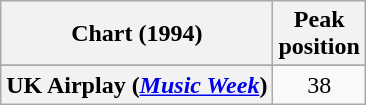<table class="wikitable sortable plainrowheaders" style="text-align:center">
<tr>
<th>Chart (1994)</th>
<th>Peak<br>position</th>
</tr>
<tr>
</tr>
<tr>
</tr>
<tr>
</tr>
<tr>
<th scope="row">UK Airplay (<em><a href='#'>Music Week</a></em>)</th>
<td>38</td>
</tr>
</table>
